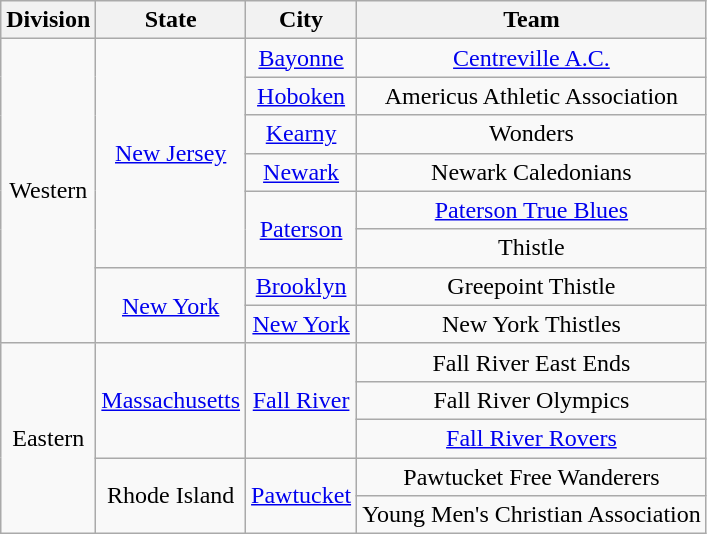<table class= "wikitable sortable" style="text-align:center">
<tr>
<th>Division</th>
<th>State</th>
<th>City</th>
<th>Team</th>
</tr>
<tr>
<td rowspan=8>Western</td>
<td rowspan=6><a href='#'>New Jersey</a></td>
<td><a href='#'>Bayonne</a></td>
<td><a href='#'>Centreville A.C.</a></td>
</tr>
<tr>
<td><a href='#'>Hoboken</a></td>
<td>Americus Athletic Association</td>
</tr>
<tr>
<td><a href='#'>Kearny</a></td>
<td>Wonders</td>
</tr>
<tr>
<td><a href='#'>Newark</a></td>
<td>Newark Caledonians</td>
</tr>
<tr>
<td rowspan=2><a href='#'>Paterson</a></td>
<td><a href='#'>Paterson True Blues</a></td>
</tr>
<tr>
<td>Thistle</td>
</tr>
<tr>
<td rowspan=2><a href='#'>New York</a></td>
<td><a href='#'>Brooklyn</a></td>
<td>Greepoint Thistle</td>
</tr>
<tr>
<td><a href='#'>New York</a></td>
<td>New York Thistles</td>
</tr>
<tr>
<td rowspan=5>Eastern</td>
<td rowspan=3><a href='#'>Massachusetts</a></td>
<td rowspan=3><a href='#'>Fall River</a></td>
<td>Fall River East Ends</td>
</tr>
<tr>
<td>Fall River Olympics</td>
</tr>
<tr>
<td><a href='#'>Fall River Rovers</a></td>
</tr>
<tr>
<td rowspan=2>Rhode Island</td>
<td rowspan=2><a href='#'>Pawtucket</a></td>
<td>Pawtucket Free Wanderers</td>
</tr>
<tr>
<td>Young Men's Christian Association</td>
</tr>
</table>
